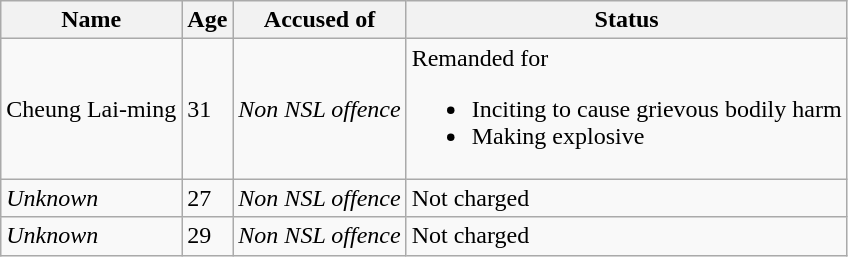<table class="wikitable">
<tr>
<th>Name</th>
<th>Age</th>
<th>Accused of</th>
<th>Status</th>
</tr>
<tr>
<td>Cheung Lai-ming</td>
<td>31</td>
<td><em>Non NSL offence</em></td>
<td>Remanded for<br><ul><li>Inciting to cause grievous bodily harm</li><li>Making explosive</li></ul></td>
</tr>
<tr>
<td><em>Unknown</em></td>
<td>27</td>
<td><em>Non NSL offence</em></td>
<td>Not charged</td>
</tr>
<tr>
<td><em>Unknown</em></td>
<td>29</td>
<td><em>Non NSL offence</em></td>
<td>Not charged</td>
</tr>
</table>
